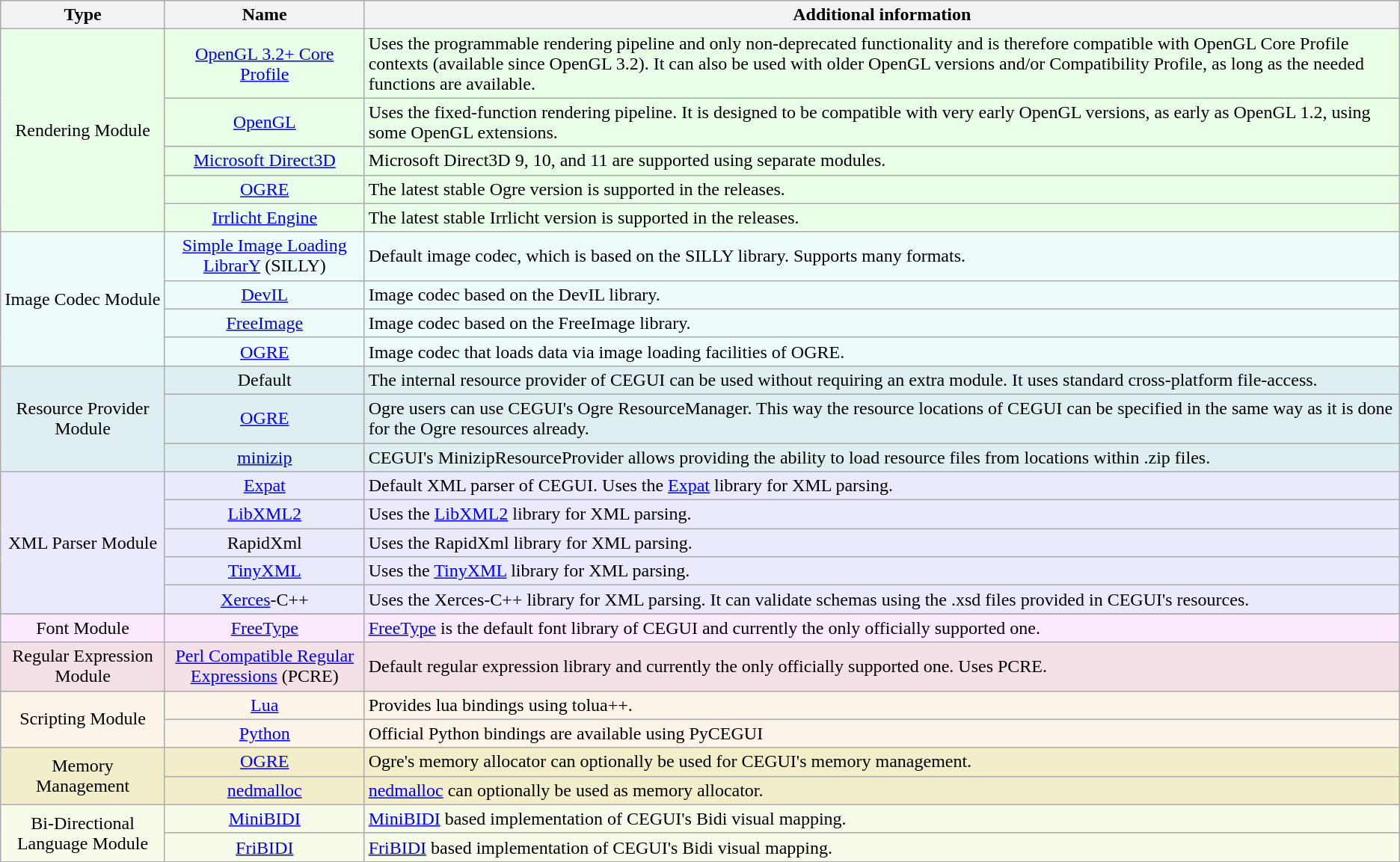<table class="wikitable sortable" border="1" style="text-align: center;">
<tr>
<th scope="col">Type</th>
<th scope="col">Name</th>
<th scope="col" halign="left">Additional information</th>
</tr>
<tr style="background: #eaffe8;">
<td rowspan="5">Rendering Module</td>
<td><a href='#'>OpenGL 3.2+ Core Profile</a></td>
<td style="text-align: left;">Uses the programmable rendering pipeline and only non-deprecated functionality and is therefore compatible with OpenGL Core Profile contexts (available since OpenGL 3.2). It can also be used with older OpenGL versions and/or Compatibility Profile, as long as the needed functions are available.</td>
</tr>
<tr style="background: #eaffe8;">
<td><a href='#'>OpenGL</a></td>
<td style="text-align: left;">Uses the fixed-function rendering pipeline. It is designed to be compatible with very early OpenGL versions, as early as OpenGL 1.2, using some OpenGL extensions.</td>
</tr>
<tr style="background: #eaffe8;">
<td><a href='#'>Microsoft Direct3D</a></td>
<td style="text-align: left;">Microsoft Direct3D 9, 10, and 11 are supported using separate modules.</td>
</tr>
<tr style="background: #eaffe8;">
<td><a href='#'>OGRE</a></td>
<td style="text-align: left;">The latest stable Ogre version is supported in the releases.</td>
</tr>
<tr style="background: #eaffe8;">
<td><a href='#'>Irrlicht Engine</a></td>
<td style="text-align: left;">The latest stable Irrlicht version is supported in the releases.</td>
</tr>
<tr style="background: #edfcfb;">
<td rowspan="4">Image Codec Module</td>
<td><a href='#'>Simple Image Loading LibrarY</a> (SILLY)</td>
<td style="text-align: left;">Default image codec, which is based on the SILLY library. Supports many formats.</td>
</tr>
<tr style="background: #edfcfb;">
<td><a href='#'>DevIL</a></td>
<td style="text-align: left;">Image codec based on the DevIL library.</td>
</tr>
<tr style="background: #edfcfb;">
<td><a href='#'>FreeImage</a></td>
<td style="text-align: left;">Image codec based on the FreeImage library.</td>
</tr>
<tr style="background: #edfcfb;">
<td><a href='#'>OGRE</a></td>
<td style="text-align: left;">Image codec that loads data via image loading facilities of OGRE.</td>
</tr>
<tr style="background: #dfeff1;">
<td rowspan="3">Resource Provider Module</td>
<td>Default</td>
<td style="text-align: left;">The internal resource provider of CEGUI can be used without requiring an extra module. It uses standard cross-platform file-access.</td>
</tr>
<tr style="background: #dfeff1;">
<td><a href='#'>OGRE</a></td>
<td style="text-align: left;">Ogre users can use CEGUI's Ogre ResourceManager. This way the resource locations of CEGUI can be specified in the same way as it is done for the Ogre resources already.</td>
</tr>
<tr style="background: #dfeff1;">
<td><a href='#'>minizip</a></td>
<td style="text-align: left;">CEGUI's MinizipResourceProvider allows providing the ability to load resource files from locations within .zip files.</td>
</tr>
<tr style="background: #e9ebfc;">
<td rowspan="5">XML Parser Module</td>
<td><a href='#'>Expat</a></td>
<td style="text-align: left;">Default XML parser of CEGUI. Uses the <a href='#'>Expat</a> library for XML parsing.</td>
</tr>
<tr style="background: #e9ebfc;">
<td><a href='#'>LibXML2</a></td>
<td style="text-align: left;">Uses the <a href='#'>LibXML2</a> library for XML parsing.</td>
</tr>
<tr style="background: #e9ebfc;">
<td>RapidXml</td>
<td style="text-align: left;">Uses the RapidXml library for XML parsing.</td>
</tr>
<tr style="background: #e9ebfc;">
<td><a href='#'>TinyXML</a></td>
<td style="text-align: left;">Uses the <a href='#'>TinyXML</a> library for XML parsing.</td>
</tr>
<tr style="background: #e9ebfc;">
<td><a href='#'>Xerces</a>-C++</td>
<td style="text-align: left;">Uses the Xerces-C++ library for XML parsing. It can validate schemas using the .xsd files provided in CEGUI's resources.</td>
</tr>
<tr>
</tr>
<tr style="background: #fae9fc;">
<td rowspan="1">Font Module</td>
<td><a href='#'>FreeType</a></td>
<td style="text-align: left;"><a href='#'>FreeType</a> is the default font library of CEGUI and currently the only officially supported one.</td>
</tr>
<tr style="background: #f4e0e7;">
<td rowspan="1">Regular Expression Module</td>
<td><a href='#'>Perl Compatible Regular Expressions</a> (PCRE)</td>
<td style="text-align: left;">Default regular expression library and currently the only officially supported one. Uses PCRE.</td>
</tr>
<tr style="background: #fcf3e9;">
<td rowspan="2">Scripting Module</td>
<td><a href='#'>Lua</a></td>
<td style="text-align: left;">Provides lua bindings using tolua++.</td>
</tr>
<tr style="background: #fcf3e9;">
<td><a href='#'>Python</a></td>
<td style="text-align: left;">Official Python bindings are available using PyCEGUI</td>
</tr>
<tr style="background: #f2eeca;">
<td rowspan="2">Memory Management</td>
<td><a href='#'>OGRE</a></td>
<td style="text-align: left;">Ogre's memory allocator can optionally be used for CEGUI's memory management.</td>
</tr>
<tr style="background: #f2eeca;">
<td><a href='#'>nedmalloc</a></td>
<td style="text-align: left;"><a href='#'>nedmalloc</a> can optionally be used as memory allocator.</td>
</tr>
<tr style="background: #f6fce9;">
<td rowspan="2">Bi-Directional Language Module</td>
<td><a href='#'>MiniBIDI</a></td>
<td style="text-align: left;"><a href='#'>MiniBIDI</a> based implementation of CEGUI's Bidi visual mapping.</td>
</tr>
<tr style="background: #f6fce9;">
<td><a href='#'>FriBIDI</a></td>
<td style="text-align: left;"><a href='#'>FriBIDI</a> based implementation of CEGUI's Bidi visual mapping.</td>
</tr>
</table>
